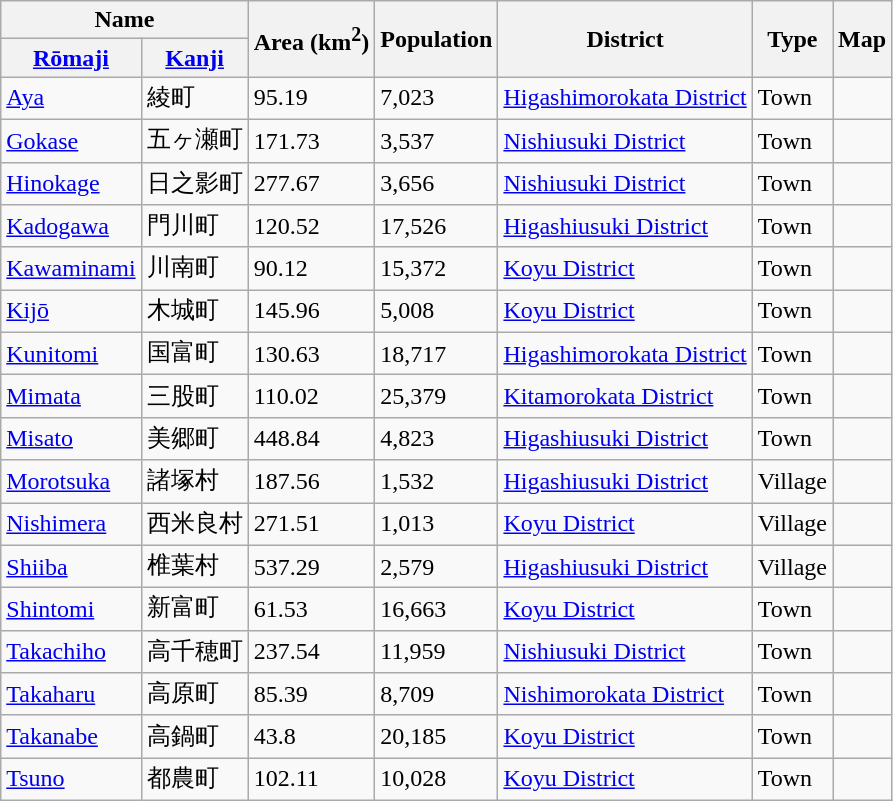<table class="wikitable sortable">
<tr>
<th colspan="2">Name</th>
<th rowspan="2">Area (km<sup>2</sup>)</th>
<th rowspan="2">Population</th>
<th rowspan="2">District</th>
<th rowspan="2">Type</th>
<th rowspan="2">Map</th>
</tr>
<tr>
<th><a href='#'>Rōmaji</a></th>
<th><a href='#'>Kanji</a></th>
</tr>
<tr>
<td> <a href='#'>Aya</a></td>
<td>綾町</td>
<td>95.19</td>
<td>7,023</td>
<td><a href='#'>Higashimorokata District</a></td>
<td>Town</td>
<td></td>
</tr>
<tr>
<td> <a href='#'>Gokase</a></td>
<td>五ヶ瀬町</td>
<td>171.73</td>
<td>3,537</td>
<td><a href='#'>Nishiusuki District</a></td>
<td>Town</td>
<td></td>
</tr>
<tr>
<td> <a href='#'>Hinokage</a></td>
<td>日之影町</td>
<td>277.67</td>
<td>3,656</td>
<td><a href='#'>Nishiusuki District</a></td>
<td>Town</td>
<td></td>
</tr>
<tr>
<td> <a href='#'>Kadogawa</a></td>
<td>門川町</td>
<td>120.52</td>
<td>17,526</td>
<td><a href='#'>Higashiusuki District</a></td>
<td>Town</td>
<td></td>
</tr>
<tr>
<td> <a href='#'>Kawaminami</a></td>
<td>川南町</td>
<td>90.12</td>
<td>15,372</td>
<td><a href='#'>Koyu District</a></td>
<td>Town</td>
<td></td>
</tr>
<tr>
<td> <a href='#'>Kijō</a></td>
<td>木城町</td>
<td>145.96</td>
<td>5,008</td>
<td><a href='#'>Koyu District</a></td>
<td>Town</td>
<td></td>
</tr>
<tr>
<td> <a href='#'>Kunitomi</a></td>
<td>国富町</td>
<td>130.63</td>
<td>18,717</td>
<td><a href='#'>Higashimorokata District</a></td>
<td>Town</td>
<td></td>
</tr>
<tr>
<td> <a href='#'>Mimata</a></td>
<td>三股町</td>
<td>110.02</td>
<td>25,379</td>
<td><a href='#'>Kitamorokata District</a></td>
<td>Town</td>
<td></td>
</tr>
<tr>
<td> <a href='#'>Misato</a></td>
<td>美郷町</td>
<td>448.84</td>
<td>4,823</td>
<td><a href='#'>Higashiusuki District</a></td>
<td>Town</td>
<td></td>
</tr>
<tr>
<td> <a href='#'>Morotsuka</a></td>
<td>諸塚村</td>
<td>187.56</td>
<td>1,532</td>
<td><a href='#'>Higashiusuki District</a></td>
<td>Village</td>
<td></td>
</tr>
<tr>
<td> <a href='#'>Nishimera</a></td>
<td>西米良村</td>
<td>271.51</td>
<td>1,013</td>
<td><a href='#'>Koyu District</a></td>
<td>Village</td>
<td></td>
</tr>
<tr>
<td> <a href='#'>Shiiba</a></td>
<td>椎葉村</td>
<td>537.29</td>
<td>2,579</td>
<td><a href='#'>Higashiusuki District</a></td>
<td>Village</td>
<td></td>
</tr>
<tr>
<td> <a href='#'>Shintomi</a></td>
<td>新富町</td>
<td>61.53</td>
<td>16,663</td>
<td><a href='#'>Koyu District</a></td>
<td>Town</td>
<td></td>
</tr>
<tr>
<td> <a href='#'>Takachiho</a></td>
<td>高千穂町</td>
<td>237.54</td>
<td>11,959</td>
<td><a href='#'>Nishiusuki District</a></td>
<td>Town</td>
<td></td>
</tr>
<tr>
<td> <a href='#'>Takaharu</a></td>
<td>高原町</td>
<td>85.39</td>
<td>8,709</td>
<td><a href='#'>Nishimorokata District</a></td>
<td>Town</td>
<td></td>
</tr>
<tr>
<td> <a href='#'>Takanabe</a></td>
<td>高鍋町</td>
<td>43.8</td>
<td>20,185</td>
<td><a href='#'>Koyu District</a></td>
<td>Town</td>
<td></td>
</tr>
<tr>
<td> <a href='#'>Tsuno</a></td>
<td>都農町</td>
<td>102.11</td>
<td>10,028</td>
<td><a href='#'>Koyu District</a></td>
<td>Town</td>
<td></td>
</tr>
</table>
